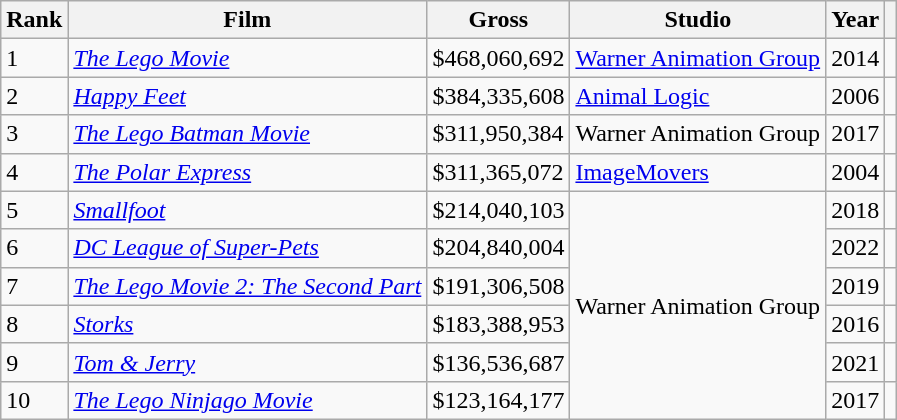<table class="wikitable sortable">
<tr>
<th>Rank</th>
<th>Film</th>
<th>Gross</th>
<th>Studio</th>
<th>Year</th>
<th></th>
</tr>
<tr>
<td>1</td>
<td><em><a href='#'>The Lego Movie</a></em></td>
<td>$468,060,692</td>
<td scope="row"><a href='#'>Warner Animation Group</a></td>
<td>2014</td>
<td></td>
</tr>
<tr>
<td>2</td>
<td><em><a href='#'>Happy Feet</a></em></td>
<td>$384,335,608</td>
<td scope="row"><a href='#'>Animal Logic</a></td>
<td>2006</td>
<td></td>
</tr>
<tr>
<td>3</td>
<td><em><a href='#'>The Lego Batman Movie</a></em></td>
<td>$311,950,384</td>
<td scope="row">Warner Animation Group</td>
<td>2017</td>
<td></td>
</tr>
<tr>
<td>4</td>
<td><em><a href='#'>The Polar Express</a></em></td>
<td>$311,365,072</td>
<td><a href='#'>ImageMovers</a></td>
<td>2004</td>
<td></td>
</tr>
<tr>
<td>5</td>
<td><em><a href='#'>Smallfoot</a></em></td>
<td>$214,040,103</td>
<td scope="row" rowspan="6">Warner Animation Group</td>
<td>2018</td>
<td></td>
</tr>
<tr>
<td>6</td>
<td><em><a href='#'>DC League of Super-Pets</a></em></td>
<td>$204,840,004</td>
<td>2022</td>
<td></td>
</tr>
<tr>
<td>7</td>
<td><em><a href='#'>The Lego Movie 2: The Second Part</a></em></td>
<td>$191,306,508</td>
<td>2019</td>
<td></td>
</tr>
<tr>
<td>8</td>
<td><em><a href='#'>Storks</a></em></td>
<td>$183,388,953</td>
<td>2016</td>
<td></td>
</tr>
<tr>
<td>9</td>
<td><em><a href='#'>Tom & Jerry</a></em></td>
<td>$136,536,687</td>
<td>2021</td>
<td></td>
</tr>
<tr>
<td>10</td>
<td><em><a href='#'>The Lego Ninjago Movie</a></em></td>
<td>$123,164,177</td>
<td>2017</td>
<td></td>
</tr>
</table>
